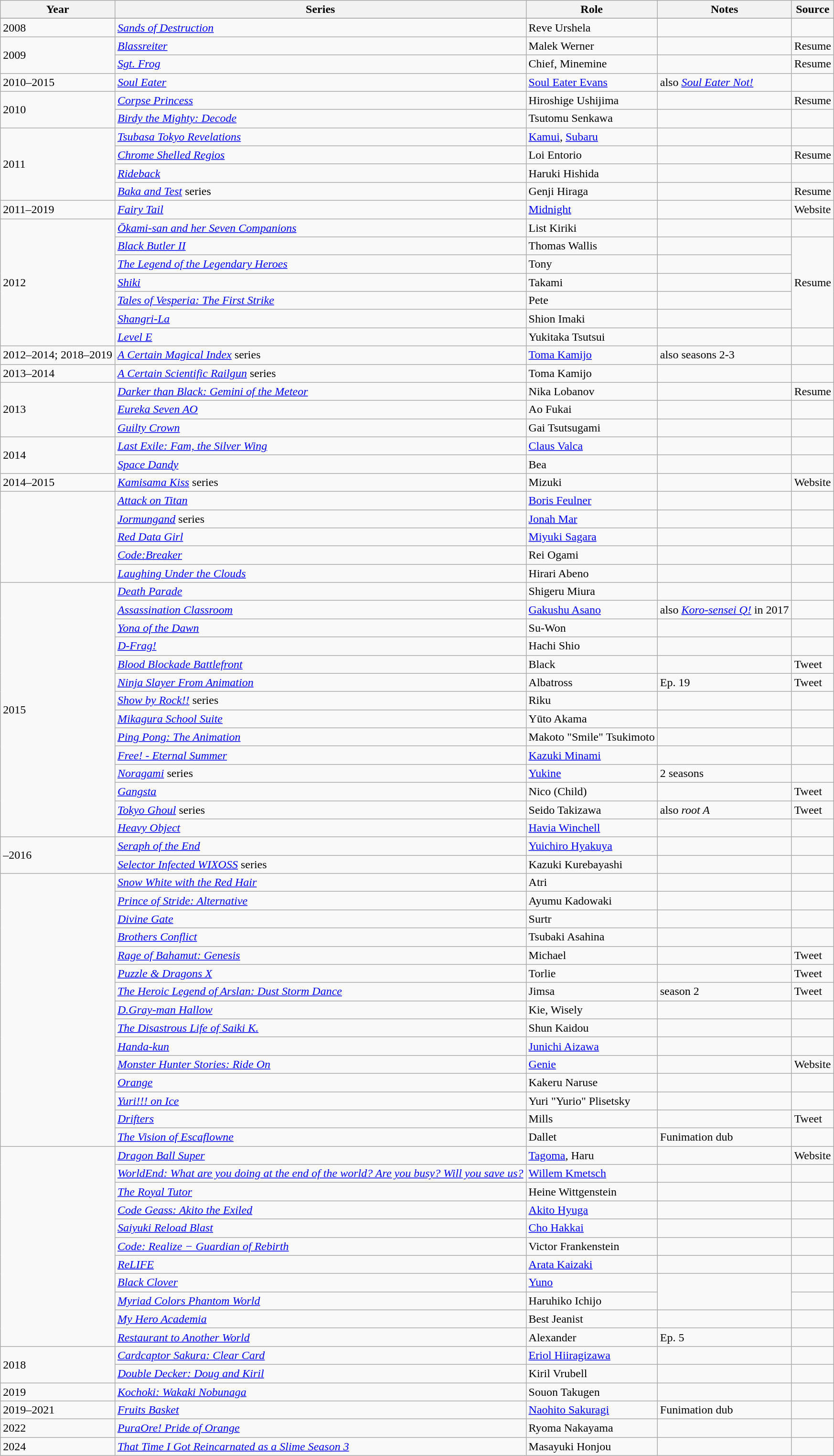<table class="wikitable sortable plainrowheaders">
<tr>
<th>Year </th>
<th>Series</th>
<th>Role </th>
<th class="unsortable">Notes </th>
<th class="unsortable">Source</th>
</tr>
<tr>
</tr>
<tr>
<td>2008</td>
<td><em><a href='#'>Sands of Destruction</a></em></td>
<td>Reve Urshela</td>
<td></td>
<td></td>
</tr>
<tr>
<td rowspan="2">2009</td>
<td><em><a href='#'>Blassreiter</a></em></td>
<td>Malek Werner</td>
<td></td>
<td>Resume</td>
</tr>
<tr>
<td><em><a href='#'>Sgt. Frog</a></em></td>
<td>Chief, Minemine</td>
<td></td>
<td>Resume</td>
</tr>
<tr>
<td>2010–2015</td>
<td><em><a href='#'>Soul Eater</a></em></td>
<td><a href='#'>Soul Eater Evans</a></td>
<td> also <em><a href='#'>Soul Eater Not!</a></em></td>
<td></td>
</tr>
<tr>
<td rowspan="2">2010</td>
<td><em><a href='#'>Corpse Princess</a></em></td>
<td>Hiroshige Ushijima</td>
<td></td>
<td>Resume</td>
</tr>
<tr>
<td><em><a href='#'>Birdy the Mighty: Decode</a></em></td>
<td>Tsutomu Senkawa</td>
<td></td>
<td></td>
</tr>
<tr>
<td rowspan="4">2011</td>
<td><em><a href='#'>Tsubasa Tokyo Revelations</a></em></td>
<td><a href='#'>Kamui</a>, <a href='#'>Subaru</a></td>
<td></td>
<td></td>
</tr>
<tr>
<td><em><a href='#'>Chrome Shelled Regios</a></em></td>
<td>Loi Entorio</td>
<td></td>
<td>Resume</td>
</tr>
<tr>
<td><em><a href='#'>Rideback</a></em></td>
<td>Haruki Hishida</td>
<td></td>
<td></td>
</tr>
<tr>
<td><em><a href='#'>Baka and Test</a></em> series</td>
<td>Genji Hiraga</td>
<td></td>
<td>Resume</td>
</tr>
<tr>
<td>2011–2019</td>
<td><em><a href='#'>Fairy Tail</a></em></td>
<td><a href='#'>Midnight</a></td>
<td></td>
<td>Website</td>
</tr>
<tr>
<td rowspan="7">2012</td>
<td><em><a href='#'>Ōkami-san and her Seven Companions</a></em></td>
<td>List Kiriki</td>
<td></td>
<td></td>
</tr>
<tr>
<td><em><a href='#'>Black Butler II</a></em></td>
<td>Thomas Wallis</td>
<td></td>
<td rowspan="5">Resume</td>
</tr>
<tr>
<td><em><a href='#'>The Legend of the Legendary Heroes</a></em></td>
<td>Tony</td>
<td></td>
</tr>
<tr>
<td><em><a href='#'>Shiki</a></em></td>
<td>Takami</td>
<td></td>
</tr>
<tr>
<td><em><a href='#'>Tales of Vesperia: The First Strike</a></em></td>
<td>Pete</td>
<td></td>
</tr>
<tr>
<td><em><a href='#'>Shangri-La</a></em></td>
<td>Shion Imaki</td>
<td></td>
</tr>
<tr>
<td><em><a href='#'>Level E</a></em></td>
<td>Yukitaka Tsutsui</td>
<td></td>
<td></td>
</tr>
<tr>
<td>2012–2014; 2018–2019</td>
<td><em><a href='#'>A Certain Magical Index</a></em> series</td>
<td><a href='#'>Toma Kamijo</a></td>
<td>also seasons 2-3</td>
<td></td>
</tr>
<tr>
<td>2013–2014</td>
<td><em><a href='#'>A Certain Scientific Railgun</a></em> series</td>
<td>Toma Kamijo</td>
<td></td>
<td></td>
</tr>
<tr>
<td rowspan="3">2013</td>
<td><em><a href='#'>Darker than Black: Gemini of the Meteor</a></em></td>
<td>Nika Lobanov</td>
<td></td>
<td>Resume</td>
</tr>
<tr>
<td><em><a href='#'>Eureka Seven AO</a></em></td>
<td>Ao Fukai</td>
<td></td>
<td></td>
</tr>
<tr>
<td><em><a href='#'>Guilty Crown</a></em></td>
<td>Gai Tsutsugami</td>
<td></td>
<td></td>
</tr>
<tr>
<td rowspan="2">2014</td>
<td><em><a href='#'>Last Exile: Fam, the Silver Wing</a></em></td>
<td><a href='#'>Claus Valca</a></td>
<td></td>
<td></td>
</tr>
<tr>
<td><em><a href='#'>Space Dandy</a></em></td>
<td>Bea</td>
<td></td>
<td></td>
</tr>
<tr>
<td>2014–2015</td>
<td><em><a href='#'>Kamisama Kiss</a></em> series</td>
<td>Mizuki</td>
<td></td>
<td>Website</td>
</tr>
<tr>
<td rowspan="5"></td>
<td><em><a href='#'>Attack on Titan</a></em></td>
<td><a href='#'>Boris Feulner</a></td>
<td></td>
<td></td>
</tr>
<tr>
<td><em><a href='#'>Jormungand</a></em> series</td>
<td><a href='#'>Jonah Mar</a></td>
<td></td>
<td></td>
</tr>
<tr>
<td><em><a href='#'>Red Data Girl</a></em></td>
<td><a href='#'>Miyuki Sagara</a></td>
<td></td>
<td></td>
</tr>
<tr>
<td><em><a href='#'>Code:Breaker</a></em></td>
<td>Rei Ogami</td>
<td></td>
<td></td>
</tr>
<tr>
<td><em><a href='#'>Laughing Under the Clouds</a></em></td>
<td>Hirari Abeno</td>
<td></td>
<td></td>
</tr>
<tr>
<td rowspan="14">2015</td>
<td><em><a href='#'>Death Parade</a></em></td>
<td>Shigeru Miura</td>
<td></td>
<td></td>
</tr>
<tr>
<td><em><a href='#'>Assassination Classroom</a></em></td>
<td><a href='#'>Gakushu Asano</a></td>
<td>also <em><a href='#'>Koro-sensei Q!</a></em> in 2017</td>
<td></td>
</tr>
<tr>
<td><em><a href='#'>Yona of the Dawn</a></em></td>
<td>Su-Won</td>
<td></td>
<td></td>
</tr>
<tr>
<td><em><a href='#'>D-Frag!</a></em></td>
<td>Hachi Shio</td>
<td></td>
<td></td>
</tr>
<tr>
<td><em><a href='#'>Blood Blockade Battlefront</a></em></td>
<td>Black</td>
<td></td>
<td>Tweet</td>
</tr>
<tr>
<td><em><a href='#'>Ninja Slayer From Animation</a></em></td>
<td>Albatross</td>
<td>Ep. 19</td>
<td>Tweet</td>
</tr>
<tr>
<td><em><a href='#'>Show by Rock!!</a></em> series</td>
<td>Riku</td>
<td></td>
<td></td>
</tr>
<tr>
<td><em><a href='#'>Mikagura School Suite</a></em></td>
<td>Yūto Akama</td>
<td></td>
<td></td>
</tr>
<tr>
<td><em><a href='#'>Ping Pong: The Animation</a></em></td>
<td>Makoto "Smile" Tsukimoto</td>
<td></td>
<td></td>
</tr>
<tr>
<td><em><a href='#'>Free! - Eternal Summer</a></em></td>
<td><a href='#'>Kazuki Minami</a></td>
<td></td>
<td></td>
</tr>
<tr>
<td><em><a href='#'>Noragami</a></em> series</td>
<td><a href='#'>Yukine</a></td>
<td>2 seasons</td>
<td></td>
</tr>
<tr>
<td><em><a href='#'>Gangsta</a></em></td>
<td>Nico (Child)</td>
<td></td>
<td>Tweet</td>
</tr>
<tr>
<td><em><a href='#'>Tokyo Ghoul</a></em> series</td>
<td>Seido Takizawa</td>
<td>also <em>root A</em></td>
<td>Tweet</td>
</tr>
<tr>
<td><em><a href='#'>Heavy Object</a></em></td>
<td><a href='#'>Havia Winchell</a></td>
<td></td>
<td></td>
</tr>
<tr>
<td rowspan="2">–2016</td>
<td><em><a href='#'>Seraph of the End</a></em></td>
<td><a href='#'>Yuichiro Hyakuya</a></td>
<td></td>
<td><br></td>
</tr>
<tr>
<td><em><a href='#'>Selector Infected WIXOSS</a></em> series</td>
<td>Kazuki Kurebayashi</td>
<td></td>
<td></td>
</tr>
<tr>
<td rowspan="15"></td>
<td><em><a href='#'>Snow White with the Red Hair</a></em></td>
<td>Atri</td>
<td></td>
<td></td>
</tr>
<tr>
<td><em><a href='#'>Prince of Stride: Alternative</a></em></td>
<td>Ayumu Kadowaki</td>
<td></td>
<td></td>
</tr>
<tr>
<td><em><a href='#'>Divine Gate</a></em></td>
<td>Surtr</td>
<td></td>
<td></td>
</tr>
<tr>
<td><em><a href='#'>Brothers Conflict</a></em></td>
<td>Tsubaki Asahina</td>
<td></td>
<td></td>
</tr>
<tr>
<td><em><a href='#'>Rage of Bahamut: Genesis</a></em></td>
<td>Michael</td>
<td></td>
<td>Tweet</td>
</tr>
<tr>
<td><em><a href='#'>Puzzle & Dragons X</a></em></td>
<td>Torlie</td>
<td></td>
<td>Tweet</td>
</tr>
<tr>
<td><em><a href='#'>The Heroic Legend of Arslan: Dust Storm Dance</a></em></td>
<td>Jimsa</td>
<td>season 2</td>
<td>Tweet</td>
</tr>
<tr>
<td><em><a href='#'>D.Gray-man Hallow</a></em></td>
<td>Kie, Wisely</td>
<td></td>
<td></td>
</tr>
<tr>
<td><em><a href='#'>The Disastrous Life of Saiki K.</a></em></td>
<td>Shun Kaidou</td>
<td></td>
<td></td>
</tr>
<tr>
<td><em><a href='#'>Handa-kun</a></em></td>
<td><a href='#'>Junichi Aizawa</a></td>
<td></td>
<td></td>
</tr>
<tr>
<td><em><a href='#'>Monster Hunter Stories: Ride On</a></em></td>
<td><a href='#'>Genie</a></td>
<td></td>
<td>Website</td>
</tr>
<tr>
<td><em><a href='#'>Orange</a></em></td>
<td>Kakeru Naruse</td>
<td></td>
<td></td>
</tr>
<tr>
<td><em><a href='#'>Yuri!!! on Ice</a></em></td>
<td>Yuri "Yurio" Plisetsky</td>
<td></td>
<td></td>
</tr>
<tr>
<td><em><a href='#'>Drifters</a></em></td>
<td>Mills</td>
<td></td>
<td>Tweet</td>
</tr>
<tr>
<td><em><a href='#'>The Vision of Escaflowne</a></em></td>
<td>Dallet</td>
<td>Funimation dub</td>
<td></td>
</tr>
<tr>
<td rowspan="11"></td>
<td><em><a href='#'>Dragon Ball Super</a></em></td>
<td><a href='#'>Tagoma</a>, Haru</td>
<td></td>
<td>Website</td>
</tr>
<tr>
<td><em><a href='#'>WorldEnd: What are you doing at the end of the world? Are you busy? Will you save us?</a></em></td>
<td><a href='#'>Willem Kmetsch</a></td>
<td></td>
<td></td>
</tr>
<tr>
<td><em><a href='#'>The Royal Tutor</a></em></td>
<td>Heine Wittgenstein</td>
<td></td>
<td></td>
</tr>
<tr>
<td><em><a href='#'>Code Geass: Akito the Exiled</a></em></td>
<td><a href='#'>Akito Hyuga</a></td>
<td></td>
<td></td>
</tr>
<tr>
<td><em><a href='#'>Saiyuki Reload Blast</a></em></td>
<td><a href='#'>Cho Hakkai</a></td>
<td></td>
<td></td>
</tr>
<tr>
<td><em><a href='#'>Code: Realize − Guardian of Rebirth</a></em></td>
<td>Victor Frankenstein</td>
<td></td>
<td></td>
</tr>
<tr>
<td><em><a href='#'>ReLIFE</a></em></td>
<td><a href='#'>Arata Kaizaki</a></td>
<td></td>
<td></td>
</tr>
<tr>
<td><em><a href='#'>Black Clover</a></em></td>
<td><a href='#'>Yuno</a></td>
<td rowspan="2"></td>
<td></td>
</tr>
<tr>
<td><em><a href='#'>Myriad Colors Phantom World</a></em></td>
<td>Haruhiko Ichijo</td>
<td></td>
</tr>
<tr>
<td><em><a href='#'>My Hero Academia</a></em></td>
<td>Best Jeanist</td>
<td></td>
<td></td>
</tr>
<tr>
<td><em><a href='#'>Restaurant to Another World</a></em></td>
<td>Alexander</td>
<td>Ep. 5</td>
<td></td>
</tr>
<tr>
<td rowspan="2">2018</td>
<td><em><a href='#'>Cardcaptor Sakura: Clear Card</a></em></td>
<td><a href='#'>Eriol Hiiragizawa</a></td>
<td></td>
<td></td>
</tr>
<tr>
<td><em><a href='#'>Double Decker: Doug and Kiril</a></em></td>
<td>Kiril Vrubell</td>
<td></td>
<td></td>
</tr>
<tr>
<td>2019</td>
<td><em><a href='#'>Kochoki: Wakaki Nobunaga</a></em></td>
<td>Souon Takugen</td>
<td></td>
<td></td>
</tr>
<tr>
<td>2019–2021</td>
<td><em><a href='#'>Fruits Basket</a></em></td>
<td><a href='#'>Naohito Sakuragi</a></td>
<td>Funimation dub</td>
<td></td>
</tr>
<tr>
<td>2022</td>
<td><em><a href='#'>PuraOre! Pride of Orange</a></em></td>
<td>Ryoma Nakayama</td>
<td></td>
<td></td>
</tr>
<tr>
<td>2024</td>
<td><em><a href='#'>That Time I Got Reincarnated as a Slime Season 3</a></em></td>
<td>Masayuki Honjou</td>
<td></td>
<td></td>
</tr>
</table>
